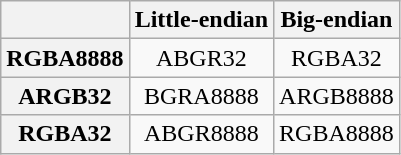<table class="wikitable" | style="text-align: center;">
<tr>
<th></th>
<th>Little-endian</th>
<th>Big-endian</th>
</tr>
<tr>
<th scope="col" style="text-align: left;">RGBA8888</th>
<td>ABGR32</td>
<td>RGBA32</td>
</tr>
<tr>
<th scope="col">ARGB32</th>
<td>BGRA8888</td>
<td>ARGB8888</td>
</tr>
<tr>
<th scope="col">RGBA32</th>
<td>ABGR8888</td>
<td>RGBA8888</td>
</tr>
</table>
